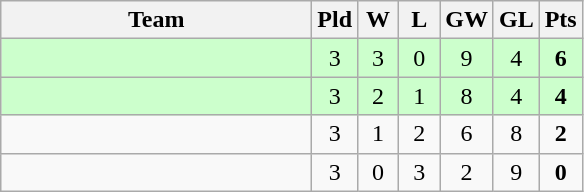<table class="wikitable" style="text-align:center">
<tr>
<th width=200>Team</th>
<th width=20>Pld</th>
<th width=20>W</th>
<th width=20>L</th>
<th width=20>GW</th>
<th width=20>GL</th>
<th width=20>Pts</th>
</tr>
<tr bgcolor=#ccffcc>
<td style="text-align:left;"></td>
<td>3</td>
<td>3</td>
<td>0</td>
<td>9</td>
<td>4</td>
<td><strong>6</strong></td>
</tr>
<tr bgcolor=#ccffcc>
<td style="text-align:left;"></td>
<td>3</td>
<td>2</td>
<td>1</td>
<td>8</td>
<td>4</td>
<td><strong>4</strong></td>
</tr>
<tr>
<td style="text-align:left;"></td>
<td>3</td>
<td>1</td>
<td>2</td>
<td>6</td>
<td>8</td>
<td><strong>2</strong></td>
</tr>
<tr>
<td style="text-align:left;"></td>
<td>3</td>
<td>0</td>
<td>3</td>
<td>2</td>
<td>9</td>
<td><strong>0</strong></td>
</tr>
</table>
